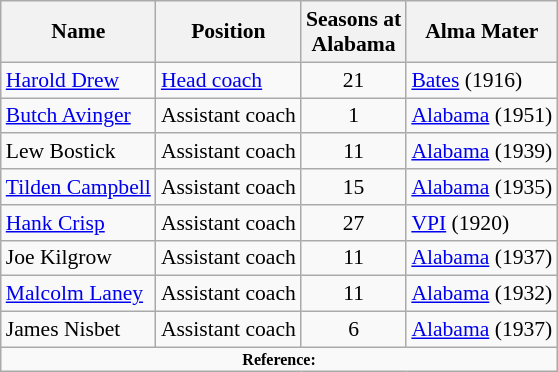<table class="wikitable" border="1" style="font-size:90%;">
<tr>
<th>Name</th>
<th>Position</th>
<th>Seasons at<br>Alabama</th>
<th>Alma Mater</th>
</tr>
<tr>
<td><a href='#'>Harold Drew</a></td>
<td><a href='#'>Head coach</a></td>
<td align=center>21</td>
<td><a href='#'>Bates</a> (1916)</td>
</tr>
<tr>
<td><a href='#'>Butch Avinger</a></td>
<td>Assistant coach</td>
<td align=center>1</td>
<td><a href='#'>Alabama</a> (1951)</td>
</tr>
<tr>
<td>Lew Bostick</td>
<td>Assistant coach</td>
<td align=center>11</td>
<td><a href='#'>Alabama</a> (1939)</td>
</tr>
<tr>
<td><a href='#'>Tilden Campbell</a></td>
<td>Assistant coach</td>
<td align=center>15</td>
<td><a href='#'>Alabama</a> (1935)</td>
</tr>
<tr>
<td><a href='#'>Hank Crisp</a></td>
<td>Assistant coach</td>
<td align=center>27</td>
<td><a href='#'>VPI</a> (1920)</td>
</tr>
<tr>
<td>Joe Kilgrow</td>
<td>Assistant coach</td>
<td align=center>11</td>
<td><a href='#'>Alabama</a> (1937)</td>
</tr>
<tr>
<td><a href='#'>Malcolm Laney</a></td>
<td>Assistant coach</td>
<td align=center>11</td>
<td><a href='#'>Alabama</a> (1932)</td>
</tr>
<tr>
<td>James Nisbet</td>
<td>Assistant coach</td>
<td align=center>6</td>
<td><a href='#'>Alabama</a> (1937)</td>
</tr>
<tr>
<td colspan="4" style="font-size: 8pt" align="center"><strong>Reference:</strong></td>
</tr>
</table>
